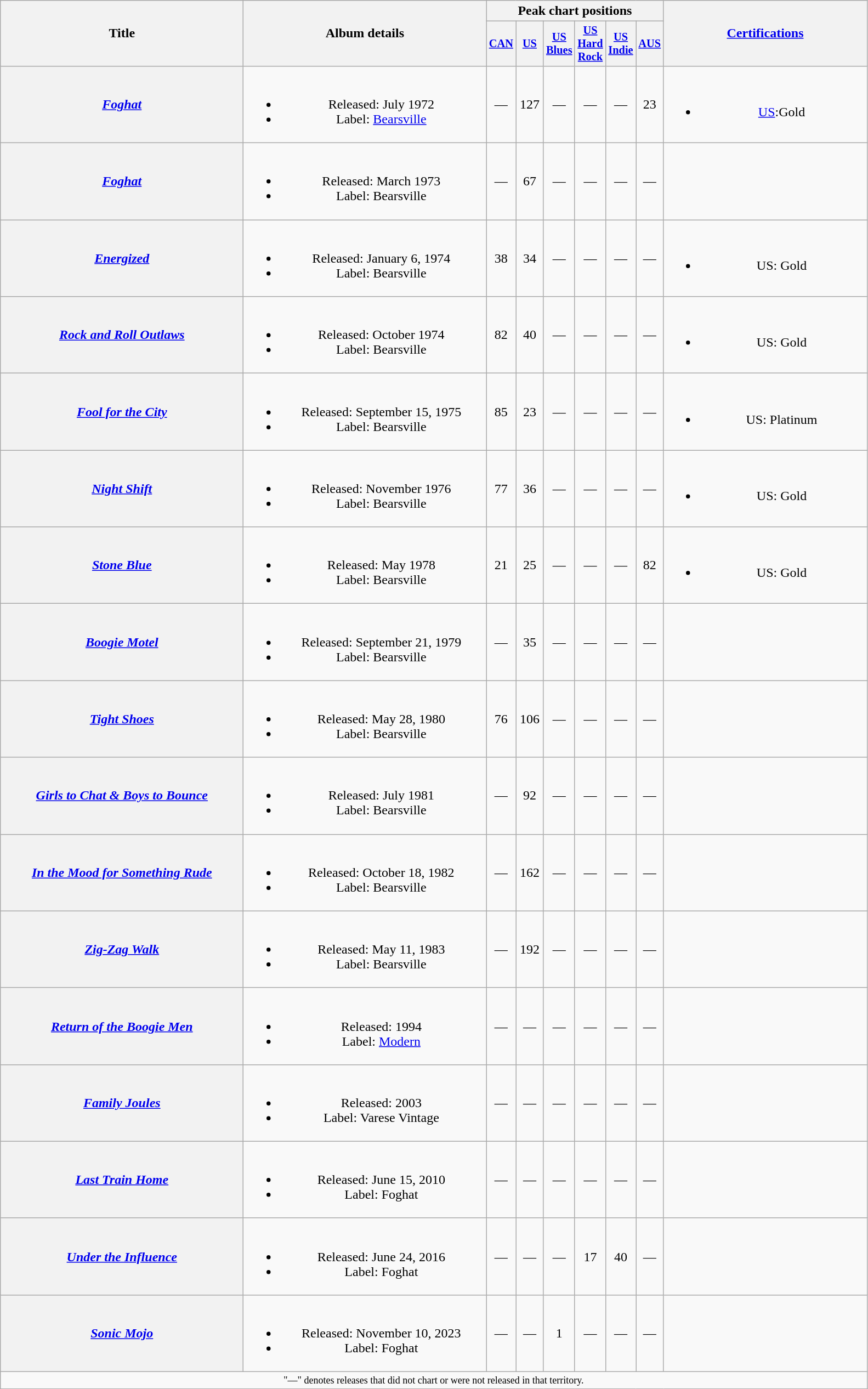<table class="wikitable plainrowheaders" style="text-align:center;">
<tr>
<th scope="col" rowspan="2" style="width:18em;">Title</th>
<th scope="col" rowspan="2" style="width:18em;">Album details</th>
<th scope="col" colspan="6">Peak chart positions</th>
<th rowspan="2" style="width:15em;"><a href='#'>Certifications</a></th>
</tr>
<tr>
<th style="width:2em;font-size:85%"><a href='#'>CAN</a><br></th>
<th style="width:2em;font-size:85%"><a href='#'>US</a><br></th>
<th style="width:2em;font-size:85%"><a href='#'>US<br>Blues</a><br></th>
<th style="width:2em;font-size:85%"><a href='#'>US<br>Hard Rock</a><br></th>
<th style="width:2em;font-size:85%"><a href='#'>US Indie</a><br></th>
<th style="width:2em;font-size:85%"><a href='#'>AUS</a><br></th>
</tr>
<tr>
<th scope="row"><em><a href='#'>Foghat</a></em></th>
<td><br><ul><li>Released: July 1972</li><li>Label: <a href='#'>Bearsville</a></li></ul></td>
<td>—</td>
<td>127</td>
<td>—</td>
<td>—</td>
<td>—</td>
<td>23</td>
<td><br><ul><li><a href='#'>US</a>:Gold</li></ul></td>
</tr>
<tr>
<th scope="row"><em><a href='#'>Foghat</a></em></th>
<td><br><ul><li>Released: March 1973</li><li>Label: Bearsville</li></ul></td>
<td>—</td>
<td>67</td>
<td>—</td>
<td>—</td>
<td>—</td>
<td>—</td>
<td></td>
</tr>
<tr>
<th scope="row"><em><a href='#'>Energized</a></em></th>
<td><br><ul><li>Released: January 6, 1974</li><li>Label: Bearsville</li></ul></td>
<td>38</td>
<td>34</td>
<td>—</td>
<td>—</td>
<td>—</td>
<td>—</td>
<td><br><ul><li>US: Gold</li></ul></td>
</tr>
<tr>
<th scope="row"><em><a href='#'>Rock and Roll Outlaws</a></em></th>
<td><br><ul><li>Released: October 1974</li><li>Label: Bearsville</li></ul></td>
<td>82</td>
<td>40</td>
<td>—</td>
<td>—</td>
<td>—</td>
<td>—</td>
<td><br><ul><li>US: Gold</li></ul></td>
</tr>
<tr>
<th scope="row"><em><a href='#'>Fool for the City</a></em></th>
<td><br><ul><li>Released: September 15, 1975</li><li>Label: Bearsville</li></ul></td>
<td>85</td>
<td>23</td>
<td>—</td>
<td>—</td>
<td>—</td>
<td>—</td>
<td><br><ul><li>US: Platinum</li></ul></td>
</tr>
<tr>
<th scope="row"><em><a href='#'>Night Shift</a></em></th>
<td><br><ul><li>Released: November 1976</li><li>Label: Bearsville</li></ul></td>
<td>77</td>
<td>36</td>
<td>—</td>
<td>—</td>
<td>—</td>
<td>—</td>
<td><br><ul><li>US: Gold</li></ul></td>
</tr>
<tr>
<th scope="row"><em><a href='#'>Stone Blue</a></em></th>
<td><br><ul><li>Released: May 1978</li><li>Label: Bearsville</li></ul></td>
<td>21</td>
<td>25</td>
<td>—</td>
<td>—</td>
<td>—</td>
<td>82</td>
<td><br><ul><li>US: Gold</li></ul></td>
</tr>
<tr>
<th scope="row"><em><a href='#'>Boogie Motel</a></em></th>
<td><br><ul><li>Released: September 21, 1979</li><li>Label: Bearsville</li></ul></td>
<td>—</td>
<td>35</td>
<td>—</td>
<td>—</td>
<td>—</td>
<td>—</td>
<td></td>
</tr>
<tr>
<th scope="row"><em><a href='#'>Tight Shoes</a></em></th>
<td><br><ul><li>Released: May 28, 1980</li><li>Label: Bearsville</li></ul></td>
<td>76</td>
<td>106</td>
<td>—</td>
<td>—</td>
<td>—</td>
<td>—</td>
<td></td>
</tr>
<tr>
<th scope="row"><em><a href='#'>Girls to Chat & Boys to Bounce</a></em></th>
<td><br><ul><li>Released: July 1981</li><li>Label: Bearsville</li></ul></td>
<td>—</td>
<td>92</td>
<td>—</td>
<td>—</td>
<td>—</td>
<td>—</td>
<td></td>
</tr>
<tr>
<th scope="row"><em><a href='#'>In the Mood for Something Rude</a></em></th>
<td><br><ul><li>Released: October 18, 1982</li><li>Label: Bearsville</li></ul></td>
<td>—</td>
<td>162</td>
<td>—</td>
<td>—</td>
<td>—</td>
<td>—</td>
<td></td>
</tr>
<tr>
<th scope="row"><em><a href='#'>Zig-Zag Walk</a></em></th>
<td><br><ul><li>Released: May 11, 1983</li><li>Label: Bearsville</li></ul></td>
<td>—</td>
<td>192</td>
<td>—</td>
<td>—</td>
<td>—</td>
<td>—</td>
<td></td>
</tr>
<tr>
<th scope="row"><em><a href='#'>Return of the Boogie Men</a></em></th>
<td><br><ul><li>Released: 1994</li><li>Label: <a href='#'>Modern</a></li></ul></td>
<td>—</td>
<td>—</td>
<td>—</td>
<td>—</td>
<td>—</td>
<td>—</td>
<td></td>
</tr>
<tr>
<th scope="row"><em><a href='#'>Family Joules</a></em></th>
<td><br><ul><li>Released: 2003</li><li>Label: Varese Vintage</li></ul></td>
<td>—</td>
<td>—</td>
<td>—</td>
<td>—</td>
<td>—</td>
<td>—</td>
<td></td>
</tr>
<tr>
<th scope="row"><em><a href='#'>Last Train Home</a></em></th>
<td><br><ul><li>Released: June 15, 2010</li><li>Label: Foghat</li></ul></td>
<td>—</td>
<td>—</td>
<td>—</td>
<td>—</td>
<td>—</td>
<td>—</td>
<td></td>
</tr>
<tr>
<th scope="row"><em><a href='#'>Under the Influence</a></em></th>
<td><br><ul><li>Released: June 24, 2016</li><li>Label: Foghat</li></ul></td>
<td>—</td>
<td>—</td>
<td>—</td>
<td>17</td>
<td>40</td>
<td>—</td>
<td></td>
</tr>
<tr>
<th scope="row"><em><a href='#'>Sonic Mojo</a></em></th>
<td><br><ul><li>Released: November 10, 2023</li><li>Label: Foghat</li></ul></td>
<td>—</td>
<td>—</td>
<td>1</td>
<td>—</td>
<td>—</td>
<td>—</td>
<td></td>
</tr>
<tr>
<td colspan="16" style="text-align:center; font-size:9pt;">"—" denotes releases that did not chart or were not released in that territory.</td>
</tr>
</table>
